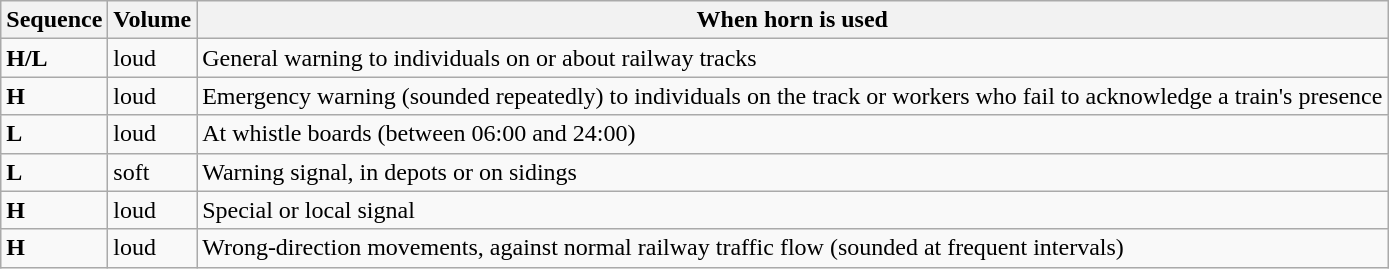<table class="wikitable">
<tr>
<th>Sequence</th>
<th>Volume</th>
<th>When horn is used</th>
</tr>
<tr>
<td><strong>H/L</strong></td>
<td>loud</td>
<td>General warning to individuals on or about railway tracks</td>
</tr>
<tr>
<td><strong>H</strong></td>
<td>loud</td>
<td>Emergency warning (sounded repeatedly) to individuals on the track or workers who fail to acknowledge a train's presence</td>
</tr>
<tr>
<td><strong>L</strong></td>
<td>loud</td>
<td>At whistle boards (between 06:00 and 24:00)</td>
</tr>
<tr>
<td><strong>L</strong></td>
<td>soft</td>
<td>Warning signal, in depots or on sidings</td>
</tr>
<tr>
<td><strong>H</strong></td>
<td>loud</td>
<td>Special or local signal</td>
</tr>
<tr>
<td><strong>H</strong></td>
<td>loud</td>
<td>Wrong-direction movements, against normal railway traffic flow (sounded at frequent intervals)</td>
</tr>
</table>
